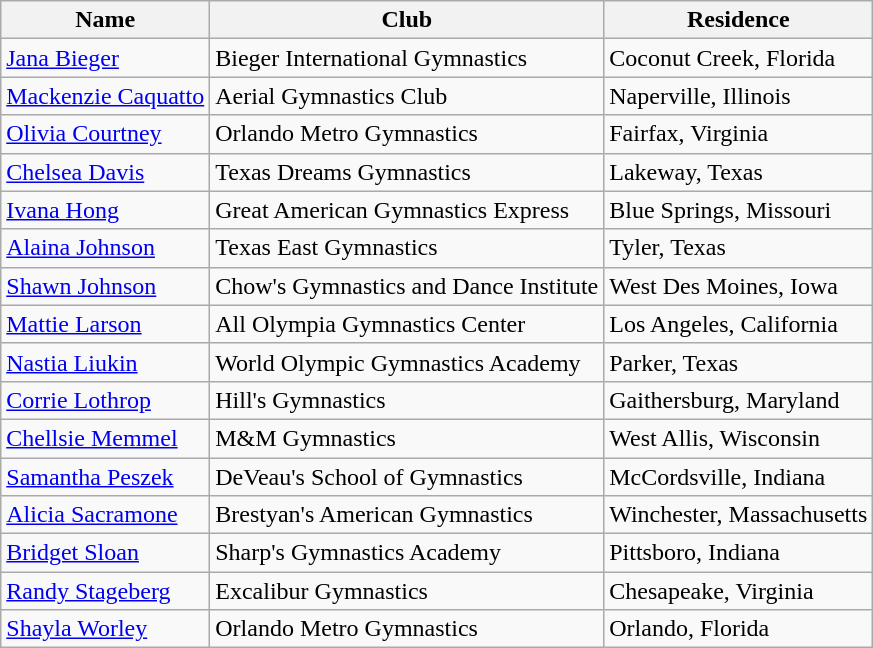<table class="wikitable">
<tr>
<th>Name</th>
<th>Club</th>
<th>Residence</th>
</tr>
<tr>
<td><a href='#'>Jana Bieger</a></td>
<td>Bieger International Gymnastics</td>
<td>Coconut Creek, Florida</td>
</tr>
<tr>
<td><a href='#'>Mackenzie Caquatto</a></td>
<td>Aerial Gymnastics Club</td>
<td>Naperville, Illinois</td>
</tr>
<tr>
<td><a href='#'>Olivia Courtney</a></td>
<td>Orlando Metro Gymnastics</td>
<td>Fairfax, Virginia</td>
</tr>
<tr>
<td><a href='#'>Chelsea Davis</a></td>
<td>Texas Dreams Gymnastics</td>
<td>Lakeway, Texas</td>
</tr>
<tr>
<td><a href='#'>Ivana Hong</a></td>
<td>Great American Gymnastics Express</td>
<td>Blue Springs, Missouri</td>
</tr>
<tr>
<td><a href='#'>Alaina Johnson</a></td>
<td>Texas East Gymnastics</td>
<td>Tyler, Texas</td>
</tr>
<tr>
<td><a href='#'>Shawn Johnson</a></td>
<td>Chow's Gymnastics and Dance Institute</td>
<td>West Des Moines, Iowa</td>
</tr>
<tr>
<td><a href='#'>Mattie Larson</a></td>
<td>All Olympia Gymnastics Center</td>
<td>Los Angeles, California</td>
</tr>
<tr>
<td><a href='#'>Nastia Liukin</a></td>
<td>World Olympic Gymnastics Academy</td>
<td>Parker, Texas</td>
</tr>
<tr>
<td><a href='#'>Corrie Lothrop</a></td>
<td>Hill's Gymnastics</td>
<td>Gaithersburg, Maryland</td>
</tr>
<tr>
<td><a href='#'>Chellsie Memmel</a></td>
<td>M&M Gymnastics</td>
<td>West Allis, Wisconsin</td>
</tr>
<tr>
<td><a href='#'>Samantha Peszek</a></td>
<td>DeVeau's School of Gymnastics</td>
<td>McCordsville, Indiana</td>
</tr>
<tr>
<td><a href='#'>Alicia Sacramone</a></td>
<td>Brestyan's American Gymnastics</td>
<td>Winchester, Massachusetts</td>
</tr>
<tr>
<td><a href='#'>Bridget Sloan</a></td>
<td>Sharp's Gymnastics Academy</td>
<td>Pittsboro, Indiana</td>
</tr>
<tr>
<td><a href='#'>Randy Stageberg</a></td>
<td>Excalibur Gymnastics</td>
<td>Chesapeake, Virginia</td>
</tr>
<tr>
<td><a href='#'>Shayla Worley</a></td>
<td>Orlando Metro Gymnastics</td>
<td>Orlando, Florida</td>
</tr>
</table>
